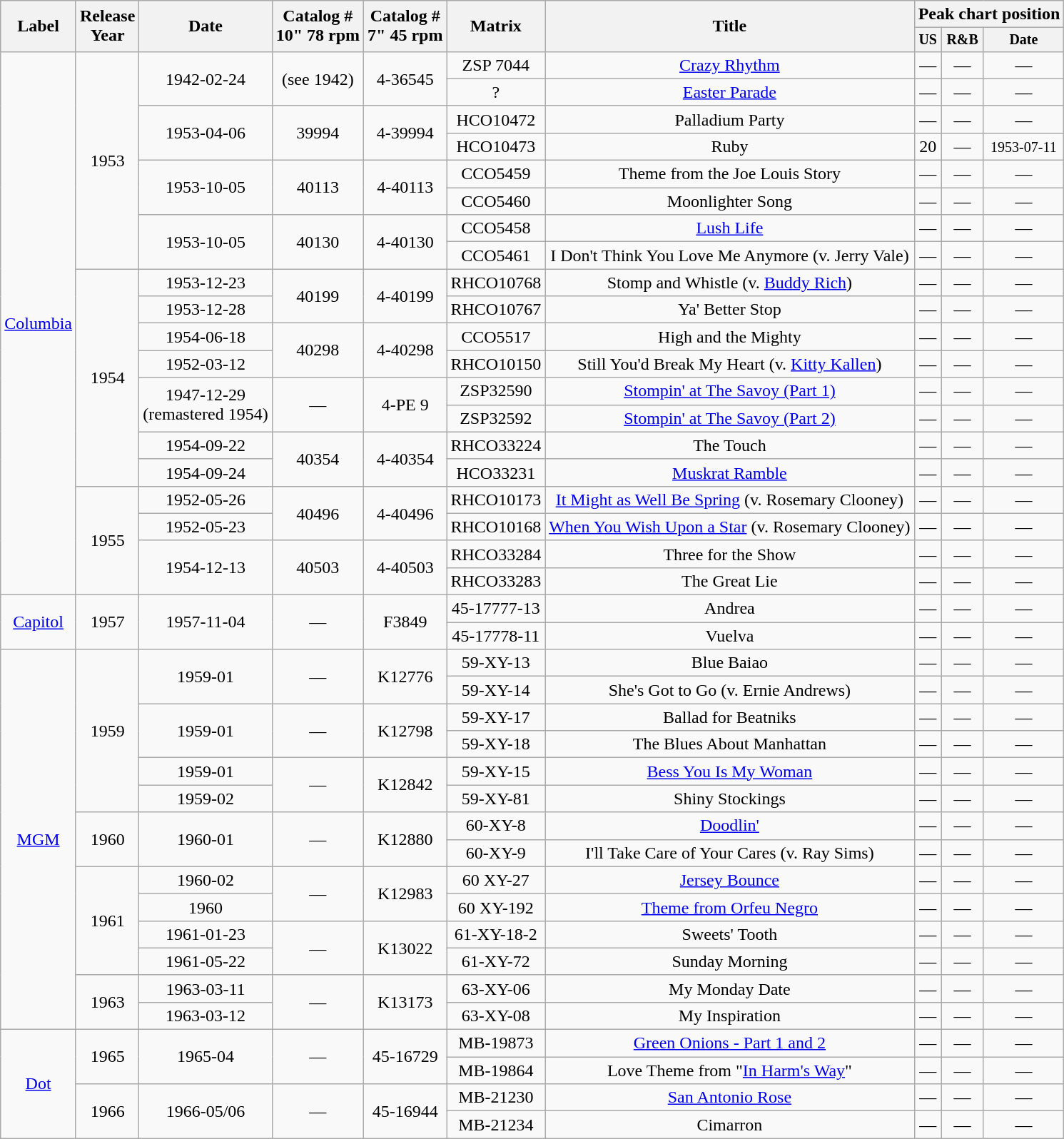<table class="wikitable sortable" style="text-align:center;">
<tr>
<th rowspan="2">Label</th>
<th rowspan="2">Release<br> Year</th>
<th rowspan="2">Date</th>
<th rowspan="2">Catalog #<br>10" 78 rpm</th>
<th rowspan="2">Catalog #<br>7" 45 rpm</th>
<th rowspan="2">Matrix</th>
<th rowspan="2">Title</th>
<th colspan="4">Peak chart position</th>
</tr>
<tr style="font-size:smaller;">
<th>US</th>
<th>R&B</th>
<th>Date</th>
</tr>
<tr>
<td rowspan="20"><a href='#'>Columbia</a></td>
<td rowspan="8">1953</td>
<td rowspan="2">1942-02-24</td>
<td rowspan="2">(see 1942)</td>
<td rowspan="2">4-36545</td>
<td>ZSP 7044</td>
<td><a href='#'>Crazy Rhythm</a></td>
<td>—</td>
<td>—</td>
<td>—</td>
</tr>
<tr>
<td>?</td>
<td><a href='#'>Easter Parade</a></td>
<td>—</td>
<td>—</td>
<td>—</td>
</tr>
<tr>
<td rowspan="2">1953-04-06</td>
<td rowspan="2">39994</td>
<td rowspan="2">4-39994</td>
<td>HCO10472</td>
<td>Palladium Party</td>
<td>—</td>
<td>—</td>
<td>—</td>
</tr>
<tr>
<td>HCO10473</td>
<td>Ruby</td>
<td>20</td>
<td>—</td>
<td><small>1953-07-11</small></td>
</tr>
<tr>
<td rowspan="2">1953-10-05</td>
<td rowspan="2">40113</td>
<td rowspan="2">4-40113</td>
<td>CCO5459</td>
<td>Theme from the Joe Louis Story</td>
<td>—</td>
<td>—</td>
<td>—</td>
</tr>
<tr>
<td>CCO5460</td>
<td>Moonlighter Song</td>
<td>—</td>
<td>—</td>
<td>—</td>
</tr>
<tr>
<td rowspan="2">1953-10-05</td>
<td rowspan="2">40130</td>
<td rowspan="2">4-40130</td>
<td>CCO5458</td>
<td><a href='#'>Lush Life</a></td>
<td>—</td>
<td>—</td>
<td>—</td>
</tr>
<tr>
<td>CCO5461</td>
<td>I Don't Think You Love Me Anymore (v. Jerry Vale)</td>
<td>—</td>
<td>—</td>
<td>—</td>
</tr>
<tr>
<td rowspan="8">1954</td>
<td>1953-12-23</td>
<td rowspan="2">40199</td>
<td rowspan="2">4-40199</td>
<td>RHCO10768</td>
<td>Stomp and Whistle (v. <a href='#'>Buddy Rich</a>)</td>
<td>—</td>
<td>—</td>
<td>—</td>
</tr>
<tr>
<td>1953-12-28</td>
<td>RHCO10767</td>
<td>Ya' Better Stop</td>
<td>—</td>
<td>—</td>
<td>—</td>
</tr>
<tr>
<td>1954-06-18</td>
<td rowspan="2">40298</td>
<td rowspan="2">4-40298</td>
<td>CCO5517</td>
<td>High and the Mighty</td>
<td>—</td>
<td>—</td>
<td>—</td>
</tr>
<tr>
<td>1952-03-12</td>
<td>RHCO10150</td>
<td>Still You'd Break My Heart (v. <a href='#'>Kitty Kallen</a>)</td>
<td>—</td>
<td>—</td>
<td>—</td>
</tr>
<tr>
<td rowspan="2">1947-12-29<br>(remastered 1954)</td>
<td rowspan="2">—</td>
<td rowspan="2">4-PE 9</td>
<td>ZSP32590</td>
<td><a href='#'>Stompin' at The Savoy (Part 1)</a></td>
<td>—</td>
<td>—</td>
<td>—</td>
</tr>
<tr>
<td>ZSP32592</td>
<td><a href='#'>Stompin' at The Savoy (Part 2)</a></td>
<td>—</td>
<td>—</td>
<td>—</td>
</tr>
<tr>
<td>1954-09-22</td>
<td rowspan="2">40354</td>
<td rowspan="2">4-40354</td>
<td>RHCO33224</td>
<td>The Touch</td>
<td>—</td>
<td>—</td>
<td>—</td>
</tr>
<tr>
<td>1954-09-24</td>
<td>HCO33231</td>
<td><a href='#'>Muskrat Ramble</a></td>
<td>—</td>
<td>—</td>
<td>—</td>
</tr>
<tr>
<td rowspan="4">1955</td>
<td>1952-05-26</td>
<td rowspan="2">40496</td>
<td rowspan="2">4-40496</td>
<td>RHCO10173</td>
<td><a href='#'>It Might as Well Be Spring</a> (v. Rosemary Clooney)</td>
<td>—</td>
<td>—</td>
<td>—</td>
</tr>
<tr>
<td>1952-05-23</td>
<td>RHCO10168</td>
<td><a href='#'>When You Wish Upon a Star</a> (v. Rosemary Clooney)</td>
<td>—</td>
<td>—</td>
<td>—</td>
</tr>
<tr>
<td rowspan="2">1954-12-13</td>
<td rowspan="2">40503</td>
<td rowspan="2">4-40503</td>
<td>RHCO33284</td>
<td>Three for the Show</td>
<td>—</td>
<td>—</td>
<td>—</td>
</tr>
<tr>
<td>RHCO33283</td>
<td>The Great Lie</td>
<td>—</td>
<td>—</td>
<td>—</td>
</tr>
<tr>
<td rowspan="2"><a href='#'>Capitol</a></td>
<td rowspan="2">1957</td>
<td rowspan="2">1957-11-04</td>
<td rowspan="2">—</td>
<td rowspan="2">F3849</td>
<td>45-17777-13</td>
<td>Andrea</td>
<td>—</td>
<td>—</td>
<td>—</td>
</tr>
<tr>
<td>45-17778-11</td>
<td>Vuelva</td>
<td>—</td>
<td>—</td>
<td>—</td>
</tr>
<tr>
<td rowspan="14"><a href='#'>MGM</a></td>
<td rowspan="6">1959</td>
<td rowspan="2">1959-01</td>
<td rowspan="2">—</td>
<td rowspan="2">K12776</td>
<td>59-XY-13</td>
<td>Blue Baiao</td>
<td>—</td>
<td>—</td>
<td>—</td>
</tr>
<tr>
<td>59-XY-14</td>
<td>She's Got to Go (v. Ernie Andrews)</td>
<td>—</td>
<td>—</td>
<td>—</td>
</tr>
<tr>
<td rowspan="2">1959-01</td>
<td rowspan="2">—</td>
<td rowspan="2">K12798</td>
<td>59-XY-17</td>
<td>Ballad for Beatniks</td>
<td>—</td>
<td>—</td>
<td>—</td>
</tr>
<tr>
<td>59-XY-18</td>
<td>The Blues About Manhattan</td>
<td>—</td>
<td>—</td>
<td>—</td>
</tr>
<tr>
<td>1959-01</td>
<td rowspan="2">—</td>
<td rowspan="2">K12842</td>
<td>59-XY-15</td>
<td><a href='#'>Bess You Is My Woman</a></td>
<td>—</td>
<td>—</td>
<td>—</td>
</tr>
<tr>
<td>1959-02</td>
<td>59-XY-81</td>
<td>Shiny Stockings</td>
<td>—</td>
<td>—</td>
<td>—</td>
</tr>
<tr>
<td rowspan="2">1960</td>
<td rowspan="2">1960-01</td>
<td rowspan="2">—</td>
<td rowspan="2">K12880</td>
<td>60-XY-8</td>
<td><a href='#'>Doodlin'</a></td>
<td>—</td>
<td>—</td>
<td>—</td>
</tr>
<tr>
<td>60-XY-9</td>
<td>I'll Take Care of Your Cares (v. Ray Sims)</td>
<td>—</td>
<td>—</td>
<td>—</td>
</tr>
<tr>
<td rowspan="4">1961</td>
<td>1960-02</td>
<td rowspan="2">—</td>
<td rowspan="2">K12983</td>
<td>60 XY-27</td>
<td><a href='#'>Jersey Bounce</a></td>
<td>—</td>
<td>—</td>
<td>—</td>
</tr>
<tr>
<td>1960</td>
<td>60 XY-192</td>
<td><a href='#'>Theme from Orfeu Negro</a></td>
<td>—</td>
<td>—</td>
<td>—</td>
</tr>
<tr>
<td>1961-01-23</td>
<td rowspan="2">—</td>
<td rowspan="2">K13022</td>
<td>61-XY-18-2</td>
<td>Sweets' Tooth</td>
<td>—</td>
<td>—</td>
<td>—</td>
</tr>
<tr>
<td>1961-05-22</td>
<td>61-XY-72</td>
<td>Sunday Morning</td>
<td>—</td>
<td>—</td>
<td>—</td>
</tr>
<tr>
<td rowspan="2">1963</td>
<td>1963-03-11</td>
<td rowspan="2">—</td>
<td rowspan="2">K13173</td>
<td>63-XY-06</td>
<td>My Monday Date</td>
<td>—</td>
<td>—</td>
<td>—</td>
</tr>
<tr>
<td>1963-03-12</td>
<td>63-XY-08</td>
<td>My Inspiration</td>
<td>—</td>
<td>—</td>
<td>—</td>
</tr>
<tr>
<td rowspan="4"><a href='#'>Dot</a></td>
<td rowspan="2">1965</td>
<td rowspan="2">1965-04</td>
<td rowspan="2">—</td>
<td rowspan="2">45-16729</td>
<td>MB-19873</td>
<td><a href='#'>Green Onions - Part 1 and 2</a></td>
<td>—</td>
<td>—</td>
<td>—</td>
</tr>
<tr>
<td>MB-19864</td>
<td>Love Theme from "<a href='#'>In Harm's Way</a>"</td>
<td>—</td>
<td>—</td>
<td>—</td>
</tr>
<tr>
<td rowspan="2">1966</td>
<td rowspan="2">1966-05/06</td>
<td rowspan="2">—</td>
<td rowspan="2">45-16944</td>
<td>MB-21230</td>
<td><a href='#'>San Antonio Rose</a></td>
<td>—</td>
<td>—</td>
<td>—</td>
</tr>
<tr>
<td>MB-21234</td>
<td>Cimarron</td>
<td>—</td>
<td>—</td>
<td>—</td>
</tr>
</table>
